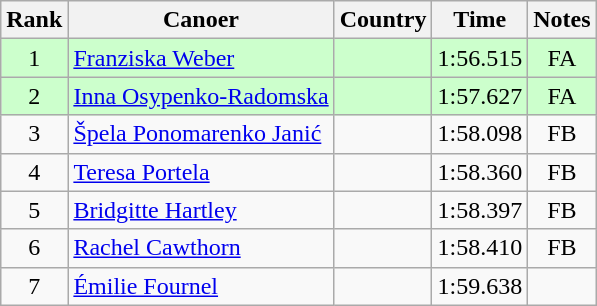<table class="wikitable" style="text-align:center;">
<tr>
<th>Rank</th>
<th>Canoer</th>
<th>Country</th>
<th>Time</th>
<th>Notes</th>
</tr>
<tr bgcolor=ccffcc>
<td>1</td>
<td align="left"><a href='#'>Franziska Weber</a></td>
<td align=left></td>
<td>1:56.515</td>
<td>FA</td>
</tr>
<tr bgcolor=ccffcc>
<td>2</td>
<td align="left"><a href='#'>Inna Osypenko-Radomska</a></td>
<td align=left></td>
<td>1:57.627</td>
<td>FA</td>
</tr>
<tr>
<td>3</td>
<td align="left"><a href='#'>Špela Ponomarenko Janić</a></td>
<td align=left></td>
<td>1:58.098</td>
<td>FB</td>
</tr>
<tr>
<td>4</td>
<td align="left"><a href='#'>Teresa Portela</a></td>
<td align=left></td>
<td>1:58.360</td>
<td>FB</td>
</tr>
<tr>
<td>5</td>
<td align="left"><a href='#'>Bridgitte Hartley</a></td>
<td align=left></td>
<td>1:58.397</td>
<td>FB</td>
</tr>
<tr>
<td>6</td>
<td align="left"><a href='#'>Rachel Cawthorn</a></td>
<td align=left></td>
<td>1:58.410</td>
<td>FB</td>
</tr>
<tr>
<td>7</td>
<td align="left"><a href='#'>Émilie Fournel</a></td>
<td align=left></td>
<td>1:59.638</td>
<td></td>
</tr>
</table>
